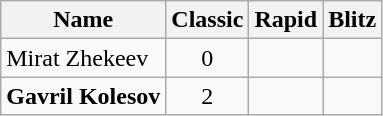<table class="wikitable">
<tr>
<th>Name</th>
<th>Classic</th>
<th>Rapid</th>
<th>Blitz</th>
</tr>
<tr align="center">
<td align="left"> Mirat Zhekeev</td>
<td>0</td>
<td></td>
<td></td>
</tr>
<tr align="center">
<td align="left"><strong> Gavril Kolesov</strong></td>
<td>2</td>
<td></td>
<td></td>
</tr>
</table>
